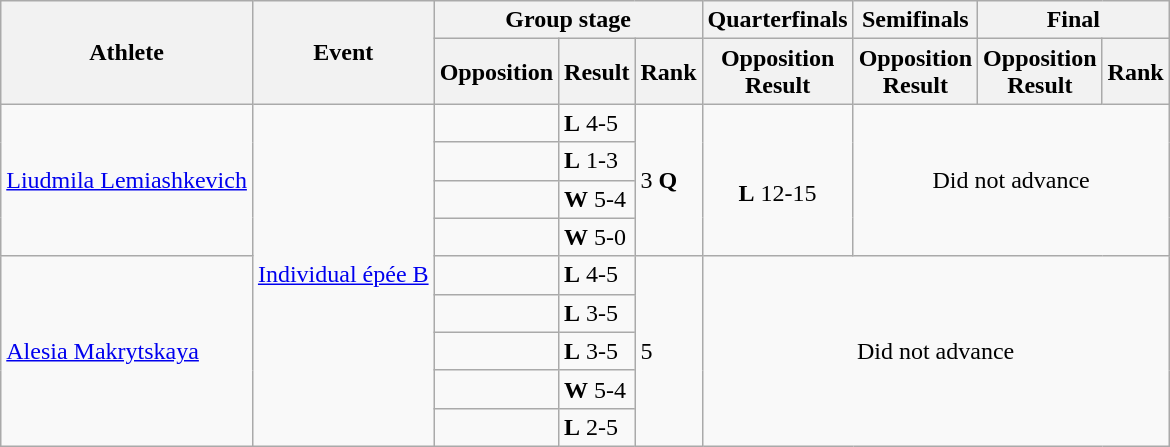<table class=wikitable>
<tr>
<th rowspan="2">Athlete</th>
<th rowspan="2">Event</th>
<th colspan="3">Group stage</th>
<th>Quarterfinals</th>
<th>Semifinals</th>
<th colspan="2">Final</th>
</tr>
<tr>
<th>Opposition</th>
<th>Result</th>
<th>Rank</th>
<th>Opposition<br>Result</th>
<th>Opposition<br>Result</th>
<th>Opposition<br>Result</th>
<th>Rank</th>
</tr>
<tr>
<td align=left rowspan=4><a href='#'>Liudmila Lemiashkevich</a></td>
<td align=left rowspan=9><a href='#'>Individual épée B</a></td>
<td></td>
<td><strong>L</strong> 4-5</td>
<td rowspan=4>3 <strong>Q</strong></td>
<td align=center rowspan=4><br> <strong>L</strong> 12-15</td>
<td align=center rowspan=4 colspan=3>Did not advance</td>
</tr>
<tr>
<td></td>
<td><strong>L</strong> 1-3</td>
</tr>
<tr>
<td></td>
<td><strong>W</strong> 5-4</td>
</tr>
<tr>
<td></td>
<td><strong>W</strong> 5-0</td>
</tr>
<tr>
<td align=left rowspan=5><a href='#'>Alesia Makrytskaya</a></td>
<td></td>
<td><strong>L</strong> 4-5</td>
<td rowspan=5>5</td>
<td align=center rowspan=5 colspan=4>Did not advance</td>
</tr>
<tr>
<td></td>
<td><strong>L</strong> 3-5</td>
</tr>
<tr>
<td></td>
<td><strong>L</strong> 3-5</td>
</tr>
<tr>
<td></td>
<td><strong>W</strong> 5-4</td>
</tr>
<tr>
<td></td>
<td><strong>L</strong> 2-5</td>
</tr>
</table>
